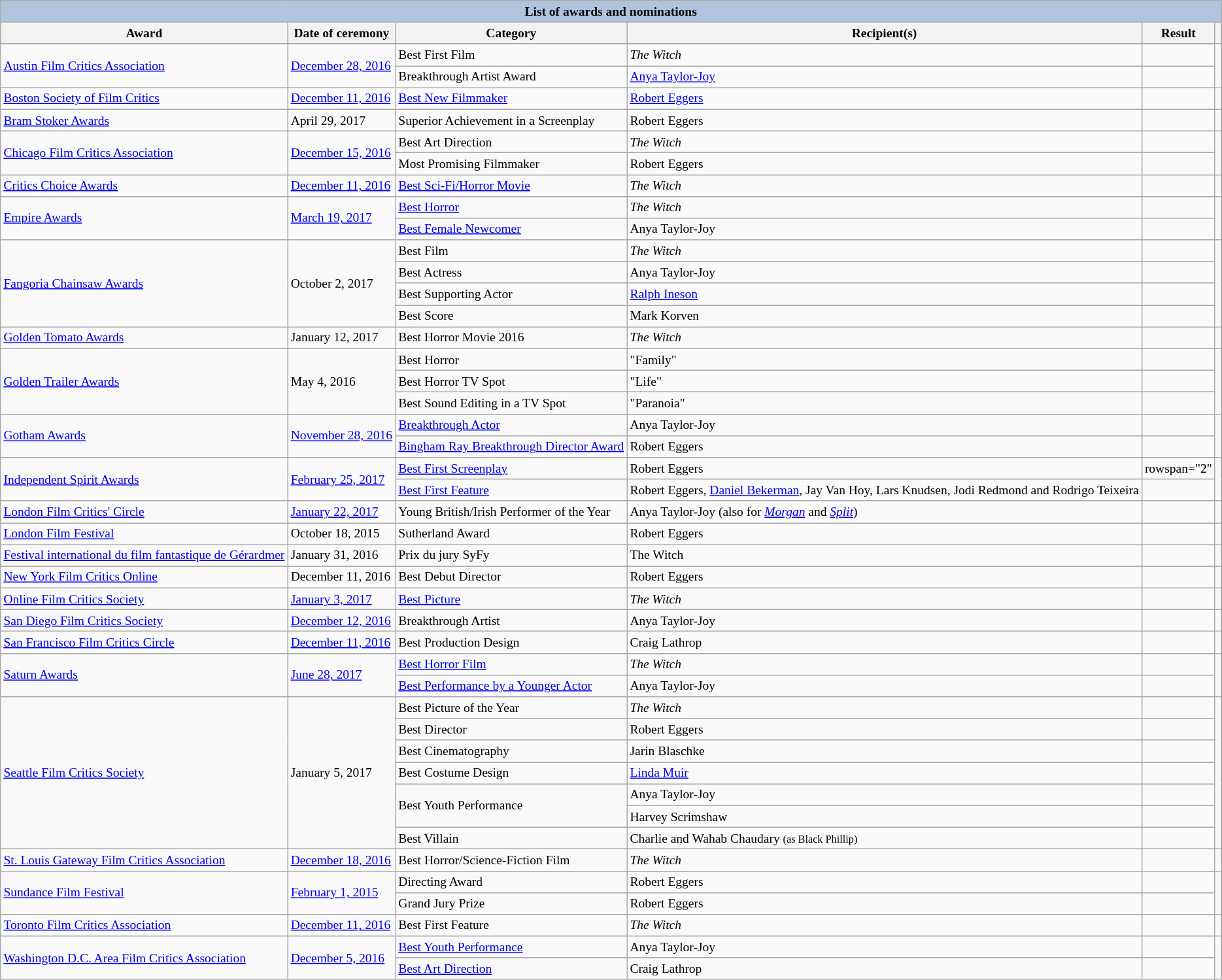<table class="wikitable sortable" style="font-size:small">
<tr style="background:#ccc; text-align:center;">
<th colspan="6" style="background: LightSteelBlue;">List of awards and nominations</th>
</tr>
<tr style="background:#ccc; text-align:center;">
<th>Award</th>
<th>Date of ceremony</th>
<th>Category</th>
<th>Recipient(s)</th>
<th>Result</th>
<th class="unsortable"></th>
</tr>
<tr>
<td rowspan="2"><a href='#'>Austin Film Critics Association</a></td>
<td rowspan="2"><a href='#'>December 28, 2016</a></td>
<td>Best First Film</td>
<td><em>The Witch</em></td>
<td></td>
<td rowspan="2" style="text-align:center;"></td>
</tr>
<tr>
<td>Breakthrough Artist Award</td>
<td><a href='#'>Anya Taylor-Joy</a></td>
<td></td>
</tr>
<tr>
<td><a href='#'>Boston Society of Film Critics</a></td>
<td><a href='#'>December 11, 2016</a></td>
<td><a href='#'>Best New Filmmaker</a></td>
<td><a href='#'>Robert Eggers</a></td>
<td></td>
<td style="text-align:center;"></td>
</tr>
<tr>
<td><a href='#'>Bram Stoker Awards</a></td>
<td>April 29, 2017</td>
<td>Superior Achievement in a Screenplay</td>
<td>Robert Eggers</td>
<td></td>
<td style="text-align:center;"></td>
</tr>
<tr>
<td rowspan="2"><a href='#'>Chicago Film Critics Association</a></td>
<td rowspan="2"><a href='#'>December 15, 2016</a></td>
<td>Best Art Direction</td>
<td><em>The Witch</em></td>
<td></td>
<td rowspan="2" style="text-align:center;"></td>
</tr>
<tr>
<td>Most Promising Filmmaker</td>
<td>Robert Eggers</td>
<td></td>
</tr>
<tr>
<td><a href='#'>Critics Choice Awards</a></td>
<td><a href='#'>December 11, 2016</a></td>
<td><a href='#'>Best Sci-Fi/Horror Movie</a></td>
<td><em>The Witch</em></td>
<td></td>
<td style="text-align:center;"></td>
</tr>
<tr>
<td rowspan="2"><a href='#'>Empire Awards</a></td>
<td rowspan="2"><a href='#'>March 19, 2017</a></td>
<td><a href='#'>Best Horror</a></td>
<td><em>The Witch</em></td>
<td></td>
<td rowspan="2" style="text-align:center;"></td>
</tr>
<tr>
<td><a href='#'>Best Female Newcomer</a></td>
<td>Anya Taylor-Joy</td>
<td></td>
</tr>
<tr>
<td rowspan="4"><a href='#'>Fangoria Chainsaw Awards</a></td>
<td rowspan="4">October 2, 2017</td>
<td>Best Film</td>
<td><em>The Witch</em></td>
<td></td>
<td rowspan="4" style="text-align:center;"></td>
</tr>
<tr>
<td>Best Actress</td>
<td>Anya Taylor-Joy</td>
<td></td>
</tr>
<tr>
<td>Best Supporting Actor</td>
<td><a href='#'>Ralph Ineson</a></td>
<td></td>
</tr>
<tr>
<td>Best Score</td>
<td>Mark Korven</td>
<td></td>
</tr>
<tr>
<td><a href='#'>Golden Tomato Awards</a></td>
<td>January 12, 2017</td>
<td>Best Horror Movie 2016</td>
<td><em>The Witch</em></td>
<td></td>
<td style="text-align:center;"></td>
</tr>
<tr>
<td rowspan="3"><a href='#'>Golden Trailer Awards</a></td>
<td rowspan="3">May 4, 2016</td>
<td>Best Horror</td>
<td>"Family"</td>
<td></td>
<td rowspan="3" style="text-align:center;"></td>
</tr>
<tr>
<td>Best Horror TV Spot</td>
<td>"Life"</td>
<td></td>
</tr>
<tr>
<td>Best Sound Editing in a TV Spot</td>
<td>"Paranoia"</td>
<td></td>
</tr>
<tr>
<td rowspan="2"><a href='#'>Gotham Awards</a></td>
<td rowspan="2"><a href='#'>November 28, 2016</a></td>
<td><a href='#'>Breakthrough Actor</a></td>
<td>Anya Taylor-Joy</td>
<td></td>
<td rowspan="2" style="text-align:center;"></td>
</tr>
<tr>
<td><a href='#'>Bingham Ray Breakthrough Director Award</a></td>
<td>Robert Eggers</td>
<td></td>
</tr>
<tr>
<td rowspan="2"><a href='#'>Independent Spirit Awards</a></td>
<td rowspan="2"><a href='#'>February 25, 2017</a></td>
<td><a href='#'>Best First Screenplay</a></td>
<td>Robert Eggers</td>
<td>rowspan="2" </td>
<td rowspan="2" style="text-align:center;"></td>
</tr>
<tr>
<td><a href='#'>Best First Feature</a></td>
<td>Robert Eggers, <a href='#'>Daniel Bekerman</a>, Jay Van Hoy, Lars Knudsen, Jodi Redmond and Rodrigo Teixeira</td>
</tr>
<tr>
<td><a href='#'>London Film Critics' Circle</a></td>
<td><a href='#'>January 22, 2017</a></td>
<td>Young British/Irish Performer of the Year</td>
<td>Anya Taylor-Joy (also for <em><a href='#'>Morgan</a></em> and <em><a href='#'>Split</a></em>)</td>
<td></td>
<td style="text-align:center;"></td>
</tr>
<tr>
<td><a href='#'>London Film Festival</a></td>
<td>October 18, 2015</td>
<td>Sutherland Award</td>
<td>Robert Eggers</td>
<td></td>
<td style="text-align:center;"></td>
</tr>
<tr>
<td><a href='#'>Festival international du film fantastique de Gérardmer</a></td>
<td>January 31, 2016</td>
<td>Prix du jury SyFy</td>
<td>The Witch</td>
<td></td>
<td style="text-align:center;"></td>
</tr>
<tr>
<td><a href='#'>New York Film Critics Online</a></td>
<td>December 11, 2016</td>
<td>Best Debut Director</td>
<td>Robert Eggers</td>
<td></td>
<td style="text-align:center;"></td>
</tr>
<tr>
<td><a href='#'>Online Film Critics Society</a></td>
<td><a href='#'>January 3, 2017</a></td>
<td><a href='#'>Best Picture</a></td>
<td><em>The Witch</em></td>
<td></td>
<td align=center></td>
</tr>
<tr>
<td><a href='#'>San Diego Film Critics Society</a></td>
<td><a href='#'>December 12, 2016</a></td>
<td>Breakthrough Artist</td>
<td>Anya Taylor-Joy</td>
<td></td>
<td style="text-align:center;"></td>
</tr>
<tr>
<td><a href='#'>San Francisco Film Critics Circle</a></td>
<td><a href='#'>December 11, 2016</a></td>
<td>Best Production Design</td>
<td>Craig Lathrop</td>
<td></td>
<td style="text-align:center;"></td>
</tr>
<tr>
<td rowspan="2"><a href='#'>Saturn Awards</a></td>
<td rowspan="2"><a href='#'>June 28, 2017</a></td>
<td><a href='#'>Best Horror Film</a></td>
<td><em>The Witch</em></td>
<td></td>
<td rowspan="2" style="text-align:center;"></td>
</tr>
<tr>
<td><a href='#'>Best Performance by a Younger Actor</a></td>
<td>Anya Taylor-Joy</td>
<td></td>
</tr>
<tr>
<td rowspan="7"><a href='#'>Seattle Film Critics Society</a></td>
<td rowspan="7">January 5, 2017</td>
<td>Best Picture of the Year</td>
<td><em>The Witch</em></td>
<td></td>
<td rowspan="7" style="text-align:center;"></td>
</tr>
<tr>
<td>Best Director</td>
<td>Robert Eggers</td>
<td></td>
</tr>
<tr>
<td>Best Cinematography</td>
<td>Jarin Blaschke</td>
<td></td>
</tr>
<tr>
<td>Best Costume Design</td>
<td><a href='#'>Linda Muir</a></td>
<td></td>
</tr>
<tr>
<td rowspan="2">Best Youth Performance</td>
<td>Anya Taylor-Joy</td>
<td></td>
</tr>
<tr>
<td>Harvey Scrimshaw</td>
<td></td>
</tr>
<tr>
<td>Best Villain</td>
<td>Charlie and Wahab Chaudary <small>(as Black Phillip)</small></td>
<td></td>
</tr>
<tr>
<td><a href='#'>St. Louis Gateway Film Critics Association</a></td>
<td><a href='#'>December 18, 2016</a></td>
<td>Best Horror/Science-Fiction Film</td>
<td><em>The Witch</em></td>
<td></td>
<td style="text-align:center;"></td>
</tr>
<tr>
<td rowspan="2"><a href='#'>Sundance Film Festival</a></td>
<td rowspan="2"><a href='#'>February 1, 2015</a></td>
<td>Directing Award</td>
<td>Robert Eggers</td>
<td></td>
<td rowspan="2" style="text-align:center;"></td>
</tr>
<tr>
<td>Grand Jury Prize</td>
<td>Robert Eggers</td>
<td></td>
</tr>
<tr>
<td><a href='#'>Toronto Film Critics Association</a></td>
<td><a href='#'>December 11, 2016</a></td>
<td>Best First Feature</td>
<td><em>The Witch</em></td>
<td></td>
<td style="text-align:center;"></td>
</tr>
<tr>
<td rowspan="2"><a href='#'>Washington D.C. Area Film Critics Association</a></td>
<td rowspan="2"><a href='#'>December 5, 2016</a></td>
<td><a href='#'>Best Youth Performance</a></td>
<td>Anya Taylor-Joy</td>
<td></td>
<td rowspan="2" style="text-align:center;"></td>
</tr>
<tr>
<td><a href='#'>Best Art Direction</a></td>
<td>Craig Lathrop</td>
<td></td>
</tr>
</table>
